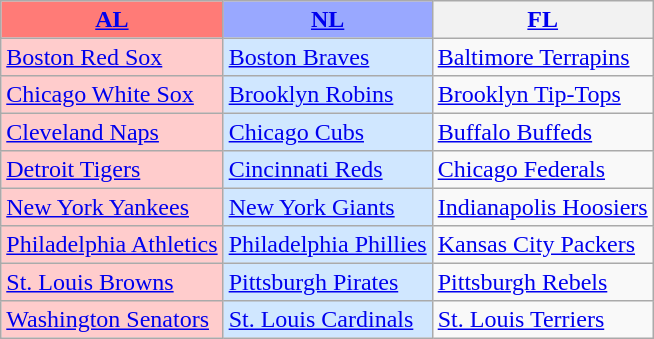<table class="wikitable" style="font-size:100%;line-height:1.1;">
<tr>
<th style="background-color: #FF7B77;"><a href='#'>AL</a></th>
<th style="background-color: #99A8FF;"><a href='#'>NL</a></th>
<th><a href='#'>FL</a></th>
</tr>
<tr>
<td style="background-color: #FFCCCC;"><a href='#'>Boston Red Sox</a></td>
<td style="background-color: #D0E7FF;"><a href='#'>Boston Braves</a></td>
<td><a href='#'>Baltimore Terrapins</a></td>
</tr>
<tr>
<td style="background-color: #FFCCCC;"><a href='#'>Chicago White Sox</a></td>
<td style="background-color: #D0E7FF;"><a href='#'>Brooklyn Robins</a></td>
<td><a href='#'>Brooklyn Tip-Tops</a></td>
</tr>
<tr>
<td style="background-color: #FFCCCC;"><a href='#'>Cleveland Naps</a></td>
<td style="background-color: #D0E7FF;"><a href='#'>Chicago Cubs</a></td>
<td><a href='#'>Buffalo Buffeds</a></td>
</tr>
<tr>
<td style="background-color: #FFCCCC;"><a href='#'>Detroit Tigers</a></td>
<td style="background-color: #D0E7FF;"><a href='#'>Cincinnati Reds</a></td>
<td><a href='#'>Chicago Federals</a></td>
</tr>
<tr>
<td style="background-color: #FFCCCC;"><a href='#'>New York Yankees</a></td>
<td style="background-color: #D0E7FF;"><a href='#'>New York Giants</a></td>
<td><a href='#'>Indianapolis Hoosiers</a></td>
</tr>
<tr>
<td style="background-color: #FFCCCC;"><a href='#'>Philadelphia Athletics</a></td>
<td style="background-color: #D0E7FF;"><a href='#'>Philadelphia Phillies</a></td>
<td><a href='#'>Kansas City Packers</a></td>
</tr>
<tr>
<td style="background-color: #FFCCCC;"><a href='#'>St. Louis Browns</a></td>
<td style="background-color: #D0E7FF;"><a href='#'>Pittsburgh Pirates</a></td>
<td><a href='#'>Pittsburgh Rebels</a></td>
</tr>
<tr>
<td style="background-color: #FFCCCC;"><a href='#'>Washington Senators</a></td>
<td style="background-color: #D0E7FF;"><a href='#'>St. Louis Cardinals</a></td>
<td><a href='#'>St. Louis Terriers</a></td>
</tr>
</table>
